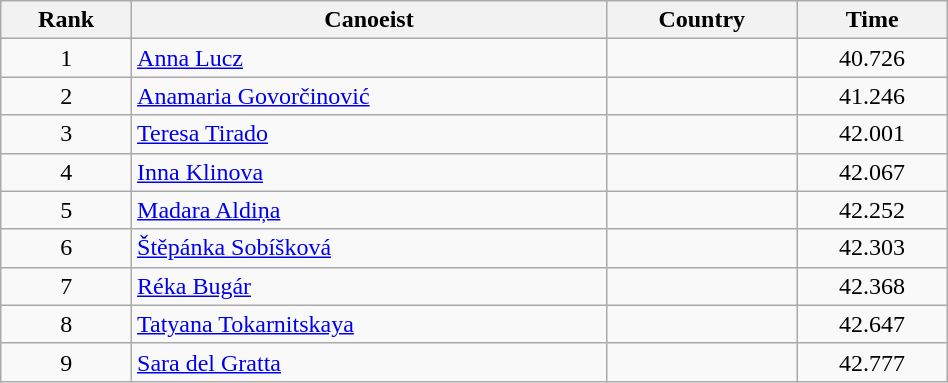<table class="wikitable" style="text-align:center;width: 50%">
<tr>
<th>Rank</th>
<th>Canoeist</th>
<th>Country</th>
<th>Time</th>
</tr>
<tr>
<td>1</td>
<td align="left"><a href='#'>Anna Lucz</a></td>
<td align="left"></td>
<td>40.726</td>
</tr>
<tr>
<td>2</td>
<td align="left"><a href='#'>Anamaria Govorčinović</a></td>
<td align="left"></td>
<td>41.246</td>
</tr>
<tr>
<td>3</td>
<td align="left"><a href='#'>Teresa Tirado</a></td>
<td align="left"></td>
<td>42.001</td>
</tr>
<tr>
<td>4</td>
<td align="left"><a href='#'>Inna Klinova</a></td>
<td align="left"></td>
<td>42.067</td>
</tr>
<tr>
<td>5</td>
<td align="left"><a href='#'>Madara Aldiņa</a></td>
<td align="left"></td>
<td>42.252</td>
</tr>
<tr>
<td>6</td>
<td align="left"><a href='#'>Štěpánka Sobíšková</a></td>
<td align="left"></td>
<td>42.303</td>
</tr>
<tr>
<td>7</td>
<td align="left"><a href='#'>Réka Bugár</a></td>
<td align="left"></td>
<td>42.368</td>
</tr>
<tr>
<td>8</td>
<td align="left"><a href='#'>Tatyana Tokarnitskaya</a></td>
<td align="left"></td>
<td>42.647</td>
</tr>
<tr>
<td>9</td>
<td align="left"><a href='#'>Sara del Gratta</a></td>
<td align="left"></td>
<td>42.777</td>
</tr>
</table>
